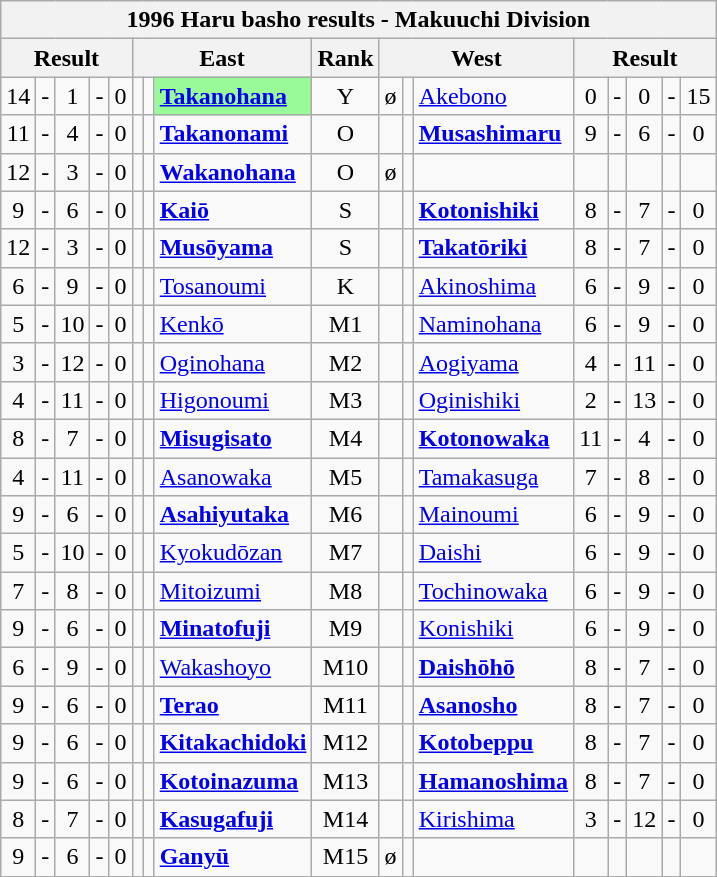<table class="wikitable">
<tr>
<th colspan="17">1996 Haru basho results - Makuuchi Division</th>
</tr>
<tr>
<th colspan="5">Result</th>
<th colspan="3">East</th>
<th>Rank</th>
<th colspan="3">West</th>
<th colspan="5">Result</th>
</tr>
<tr>
<td align=center>14</td>
<td align=center>-</td>
<td align=center>1</td>
<td align=center>-</td>
<td align=center>0</td>
<td align=center></td>
<td align=center></td>
<td style="background: PaleGreen;"><strong><a href='#'>Takanohana</a></strong></td>
<td align=center>Y</td>
<td align=center>ø</td>
<td align=center></td>
<td><a href='#'>Akebono</a></td>
<td align=center>0</td>
<td align=center>-</td>
<td align=center>0</td>
<td align=center>-</td>
<td align=center>15</td>
</tr>
<tr>
<td align=center>11</td>
<td align=center>-</td>
<td align=center>4</td>
<td align=center>-</td>
<td align=center>0</td>
<td align=center></td>
<td align=center></td>
<td><strong><a href='#'>Takanonami</a></strong></td>
<td align=center>O</td>
<td align=center></td>
<td align=center></td>
<td><strong><a href='#'>Musashimaru</a></strong></td>
<td align=center>9</td>
<td align=center>-</td>
<td align=center>6</td>
<td align=center>-</td>
<td align=center>0</td>
</tr>
<tr>
<td align=center>12</td>
<td align=center>-</td>
<td align=center>3</td>
<td align=center>-</td>
<td align=center>0</td>
<td align=center></td>
<td align=center></td>
<td><strong><a href='#'>Wakanohana</a></strong></td>
<td align=center>O</td>
<td align=center>ø</td>
<td align=center></td>
<td></td>
<td align=center></td>
<td align=center></td>
<td align=center></td>
<td align=center></td>
<td align=center></td>
</tr>
<tr>
<td align=center>9</td>
<td align=center>-</td>
<td align=center>6</td>
<td align=center>-</td>
<td align=center>0</td>
<td align=center></td>
<td align=center></td>
<td><strong><a href='#'>Kaiō</a></strong></td>
<td align=center>S</td>
<td align=center></td>
<td align=center></td>
<td><strong><a href='#'>Kotonishiki</a></strong></td>
<td align=center>8</td>
<td align=center>-</td>
<td align=center>7</td>
<td align=center>-</td>
<td align=center>0</td>
</tr>
<tr>
<td align=center>12</td>
<td align=center>-</td>
<td align=center>3</td>
<td align=center>-</td>
<td align=center>0</td>
<td align=center></td>
<td align=center></td>
<td><strong><a href='#'>Musōyama</a></strong></td>
<td align=center>S</td>
<td align=center></td>
<td align=center></td>
<td><strong><a href='#'>Takatōriki</a></strong></td>
<td align=center>8</td>
<td align=center>-</td>
<td align=center>7</td>
<td align=center>-</td>
<td align=center>0</td>
</tr>
<tr>
<td align=center>6</td>
<td align=center>-</td>
<td align=center>9</td>
<td align=center>-</td>
<td align=center>0</td>
<td align=center></td>
<td align=center></td>
<td><a href='#'>Tosanoumi</a></td>
<td align=center>K</td>
<td align=center></td>
<td align=center></td>
<td><a href='#'>Akinoshima</a></td>
<td align=center>6</td>
<td align=center>-</td>
<td align=center>9</td>
<td align=center>-</td>
<td align=center>0</td>
</tr>
<tr>
<td align=center>5</td>
<td align=center>-</td>
<td align=center>10</td>
<td align=center>-</td>
<td align=center>0</td>
<td align=center></td>
<td align=center></td>
<td><a href='#'>Kenkō</a></td>
<td align=center>M1</td>
<td align=center></td>
<td align=center></td>
<td><a href='#'>Naminohana</a></td>
<td align=center>6</td>
<td align=center>-</td>
<td align=center>9</td>
<td align=center>-</td>
<td align=center>0</td>
</tr>
<tr>
<td align=center>3</td>
<td align=center>-</td>
<td align=center>12</td>
<td align=center>-</td>
<td align=center>0</td>
<td align=center></td>
<td align=center></td>
<td><a href='#'>Oginohana</a></td>
<td align=center>M2</td>
<td align=center></td>
<td align=center></td>
<td><a href='#'>Aogiyama</a></td>
<td align=center>4</td>
<td align=center>-</td>
<td align=center>11</td>
<td align=center>-</td>
<td align=center>0</td>
</tr>
<tr>
<td align=center>4</td>
<td align=center>-</td>
<td align=center>11</td>
<td align=center>-</td>
<td align=center>0</td>
<td align=center></td>
<td align=center></td>
<td><a href='#'>Higonoumi</a></td>
<td align=center>M3</td>
<td align=center></td>
<td align=center></td>
<td><a href='#'>Oginishiki</a></td>
<td align=center>2</td>
<td align=center>-</td>
<td align=center>13</td>
<td align=center>-</td>
<td align=center>0</td>
</tr>
<tr>
<td align=center>8</td>
<td align=center>-</td>
<td align=center>7</td>
<td align=center>-</td>
<td align=center>0</td>
<td align=center></td>
<td align=center></td>
<td><strong><a href='#'>Misugisato</a></strong></td>
<td align=center>M4</td>
<td align=center></td>
<td align=center></td>
<td><strong><a href='#'>Kotonowaka</a></strong></td>
<td align=center>11</td>
<td align=center>-</td>
<td align=center>4</td>
<td align=center>-</td>
<td align=center>0</td>
</tr>
<tr>
<td align=center>4</td>
<td align=center>-</td>
<td align=center>11</td>
<td align=center>-</td>
<td align=center>0</td>
<td align=center></td>
<td align=center></td>
<td><a href='#'>Asanowaka</a></td>
<td align=center>M5</td>
<td align=center></td>
<td align=center></td>
<td><a href='#'>Tamakasuga</a></td>
<td align=center>7</td>
<td align=center>-</td>
<td align=center>8</td>
<td align=center>-</td>
<td align=center>0</td>
</tr>
<tr>
<td align=center>9</td>
<td align=center>-</td>
<td align=center>6</td>
<td align=center>-</td>
<td align=center>0</td>
<td align=center></td>
<td align=center></td>
<td><strong><a href='#'>Asahiyutaka</a></strong></td>
<td align=center>M6</td>
<td align=center></td>
<td align=center></td>
<td><a href='#'>Mainoumi</a></td>
<td align=center>6</td>
<td align=center>-</td>
<td align=center>9</td>
<td align=center>-</td>
<td align=center>0</td>
</tr>
<tr>
<td align=center>5</td>
<td align=center>-</td>
<td align=center>10</td>
<td align=center>-</td>
<td align=center>0</td>
<td align=center></td>
<td align=center></td>
<td><a href='#'>Kyokudōzan</a></td>
<td align=center>M7</td>
<td align=center></td>
<td align=center></td>
<td><a href='#'>Daishi</a></td>
<td align=center>6</td>
<td align=center>-</td>
<td align=center>9</td>
<td align=center>-</td>
<td align=center>0</td>
</tr>
<tr>
<td align=center>7</td>
<td align=center>-</td>
<td align=center>8</td>
<td align=center>-</td>
<td align=center>0</td>
<td align=center></td>
<td align=center></td>
<td><a href='#'>Mitoizumi</a></td>
<td align=center>M8</td>
<td align=center></td>
<td align=center></td>
<td><a href='#'>Tochinowaka</a></td>
<td align=center>6</td>
<td align=center>-</td>
<td align=center>9</td>
<td align=center>-</td>
<td align=center>0</td>
</tr>
<tr>
<td align=center>9</td>
<td align=center>-</td>
<td align=center>6</td>
<td align=center>-</td>
<td align=center>0</td>
<td align=center></td>
<td align=center></td>
<td><strong><a href='#'>Minatofuji</a></strong></td>
<td align=center>M9</td>
<td align=center></td>
<td align=center></td>
<td><a href='#'>Konishiki</a></td>
<td align=center>6</td>
<td align=center>-</td>
<td align=center>9</td>
<td align=center>-</td>
<td align=center>0</td>
</tr>
<tr>
<td align=center>6</td>
<td align=center>-</td>
<td align=center>9</td>
<td align=center>-</td>
<td align=center>0</td>
<td align=center></td>
<td align=center></td>
<td><a href='#'>Wakashoyo</a></td>
<td align=center>M10</td>
<td align=center></td>
<td align=center></td>
<td><strong><a href='#'>Daishōhō</a></strong></td>
<td align=center>8</td>
<td align=center>-</td>
<td align=center>7</td>
<td align=center>-</td>
<td align=center>0</td>
</tr>
<tr>
<td align=center>9</td>
<td align=center>-</td>
<td align=center>6</td>
<td align=center>-</td>
<td align=center>0</td>
<td align=center></td>
<td align=center></td>
<td><strong><a href='#'>Terao</a></strong></td>
<td align=center>M11</td>
<td align=center></td>
<td align=center></td>
<td><strong><a href='#'>Asanosho</a></strong></td>
<td align=center>8</td>
<td align=center>-</td>
<td align=center>7</td>
<td align=center>-</td>
<td align=center>0</td>
</tr>
<tr>
<td align=center>9</td>
<td align=center>-</td>
<td align=center>6</td>
<td align=center>-</td>
<td align=center>0</td>
<td align=center></td>
<td align=center></td>
<td><strong><a href='#'>Kitakachidoki</a></strong></td>
<td align=center>M12</td>
<td align=center></td>
<td align=center></td>
<td><strong><a href='#'>Kotobeppu</a></strong></td>
<td align=center>8</td>
<td align=center>-</td>
<td align=center>7</td>
<td align=center>-</td>
<td align=center>0</td>
</tr>
<tr>
<td align=center>9</td>
<td align=center>-</td>
<td align=center>6</td>
<td align=center>-</td>
<td align=center>0</td>
<td align=center></td>
<td align=center></td>
<td><strong><a href='#'>Kotoinazuma</a></strong></td>
<td align=center>M13</td>
<td align=center></td>
<td align=center></td>
<td><strong><a href='#'>Hamanoshima</a></strong></td>
<td align=center>8</td>
<td align=center>-</td>
<td align=center>7</td>
<td align=center>-</td>
<td align=center>0</td>
</tr>
<tr>
<td align=center>8</td>
<td align=center>-</td>
<td align=center>7</td>
<td align=center>-</td>
<td align=center>0</td>
<td align=center></td>
<td align=center></td>
<td><strong><a href='#'>Kasugafuji</a></strong></td>
<td align=center>M14</td>
<td align=center></td>
<td align=center></td>
<td><a href='#'>Kirishima</a></td>
<td align=center>3</td>
<td align=center>-</td>
<td align=center>12</td>
<td align=center>-</td>
<td align=center>0</td>
</tr>
<tr>
<td align=center>9</td>
<td align=center>-</td>
<td align=center>6</td>
<td align=center>-</td>
<td align=center>0</td>
<td align=center></td>
<td align=center></td>
<td><strong><a href='#'>Ganyū</a></strong></td>
<td align=center>M15</td>
<td align=center>ø</td>
<td align=center></td>
<td></td>
<td align=center></td>
<td align=center></td>
<td align=center></td>
<td align=center></td>
<td align=center></td>
</tr>
</table>
